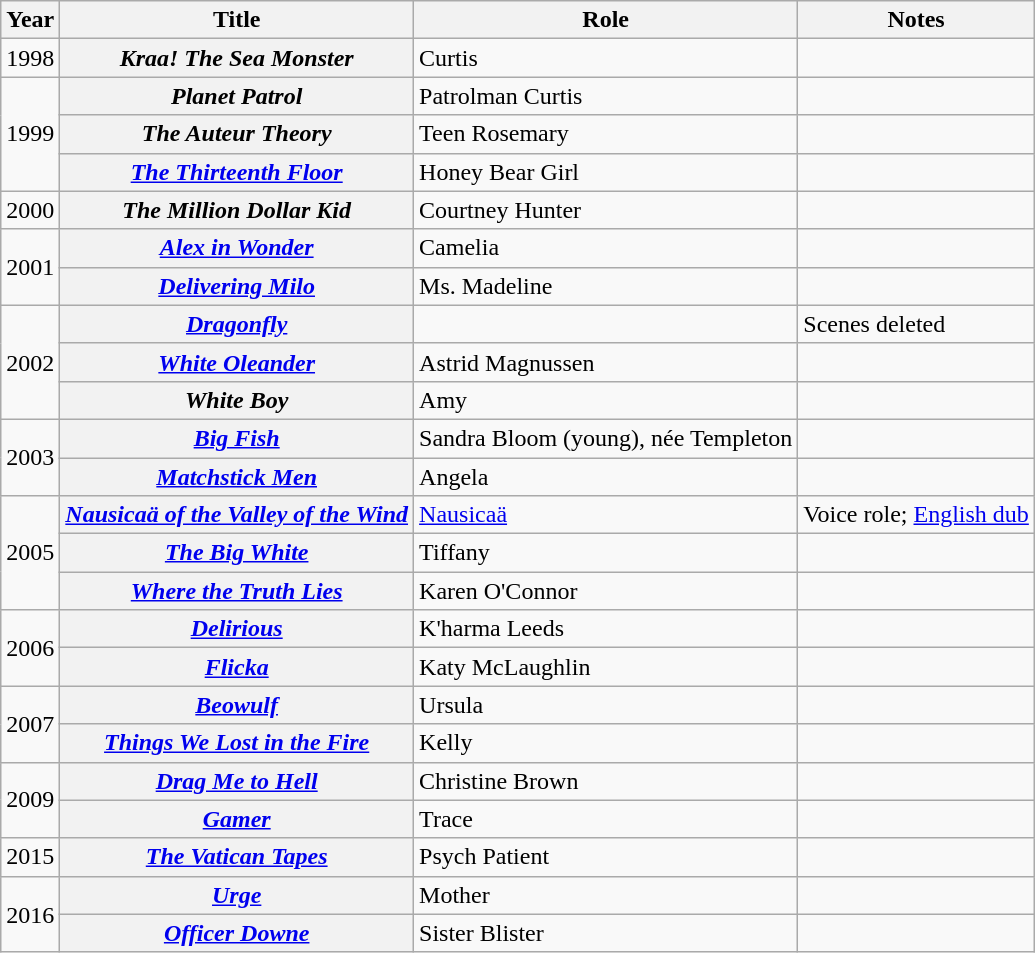<table class="wikitable sortable plainrowheaders">
<tr>
<th scope="col">Year</th>
<th scope="col">Title</th>
<th scope="col">Role</th>
<th scope="col" class="unsortable">Notes</th>
</tr>
<tr>
<td>1998</td>
<th scope="row"><em>Kraa! The Sea Monster</em></th>
<td>Curtis</td>
<td></td>
</tr>
<tr>
<td rowspan="3">1999</td>
<th scope="row"><em>Planet Patrol</em></th>
<td>Patrolman Curtis</td>
<td></td>
</tr>
<tr>
<th scope="row"><em>The Auteur Theory</em></th>
<td>Teen Rosemary</td>
<td></td>
</tr>
<tr>
<th scope="row"><em><a href='#'>The Thirteenth Floor</a></em></th>
<td>Honey Bear Girl</td>
<td></td>
</tr>
<tr>
<td>2000</td>
<th scope="row"><em>The Million Dollar Kid</em></th>
<td>Courtney Hunter</td>
<td></td>
</tr>
<tr>
<td rowspan="2">2001</td>
<th scope="row"><em><a href='#'>Alex in Wonder</a></em></th>
<td>Camelia</td>
<td></td>
</tr>
<tr>
<th scope="row"><em><a href='#'>Delivering Milo</a></em></th>
<td>Ms. Madeline</td>
<td></td>
</tr>
<tr>
<td rowspan="3">2002</td>
<th><a href='#'><em>Dragonfly</em></a></th>
<td></td>
<td>Scenes deleted</td>
</tr>
<tr>
<th scope="row"><em><a href='#'>White Oleander</a></em></th>
<td>Astrid Magnussen</td>
<td></td>
</tr>
<tr>
<th scope="row"><em>White Boy</em></th>
<td>Amy</td>
<td></td>
</tr>
<tr>
<td rowspan="2">2003</td>
<th scope="row"><em><a href='#'>Big Fish</a></em></th>
<td>Sandra Bloom (young), née Templeton</td>
<td></td>
</tr>
<tr>
<th scope="row"><em><a href='#'>Matchstick Men</a></em></th>
<td>Angela</td>
<td></td>
</tr>
<tr>
<td rowspan="3">2005</td>
<th scope="row"><em><a href='#'>Nausicaä of the Valley of the Wind</a></em></th>
<td><a href='#'>Nausicaä</a></td>
<td>Voice role; <a href='#'>English dub</a></td>
</tr>
<tr>
<th scope="row"><em><a href='#'>The Big White</a></em></th>
<td>Tiffany</td>
<td></td>
</tr>
<tr>
<th scope="row"><em><a href='#'>Where the Truth Lies</a></em></th>
<td>Karen O'Connor</td>
<td></td>
</tr>
<tr>
<td rowspan="2">2006</td>
<th scope="row"><em><a href='#'>Delirious</a></em></th>
<td>K'harma Leeds</td>
<td></td>
</tr>
<tr>
<th scope="row"><em><a href='#'>Flicka</a></em></th>
<td>Katy McLaughlin</td>
<td></td>
</tr>
<tr>
<td rowspan="2">2007</td>
<th scope="row"><em><a href='#'>Beowulf</a></em></th>
<td>Ursula</td>
<td></td>
</tr>
<tr>
<th scope="row"><em><a href='#'>Things We Lost in the Fire</a></em></th>
<td>Kelly</td>
<td></td>
</tr>
<tr>
<td rowspan="2">2009</td>
<th scope="row"><em><a href='#'>Drag Me to Hell</a></em></th>
<td>Christine Brown</td>
<td></td>
</tr>
<tr>
<th scope="row"><em><a href='#'>Gamer</a></em></th>
<td>Trace</td>
<td></td>
</tr>
<tr>
<td>2015</td>
<th scope="row"><em><a href='#'>The Vatican Tapes</a></em></th>
<td>Psych Patient</td>
<td></td>
</tr>
<tr>
<td rowspan="2">2016</td>
<th scope="row"><em><a href='#'>Urge</a></em></th>
<td>Mother</td>
<td></td>
</tr>
<tr>
<th scope="row"><em><a href='#'>Officer Downe</a></em></th>
<td>Sister Blister</td>
<td></td>
</tr>
</table>
